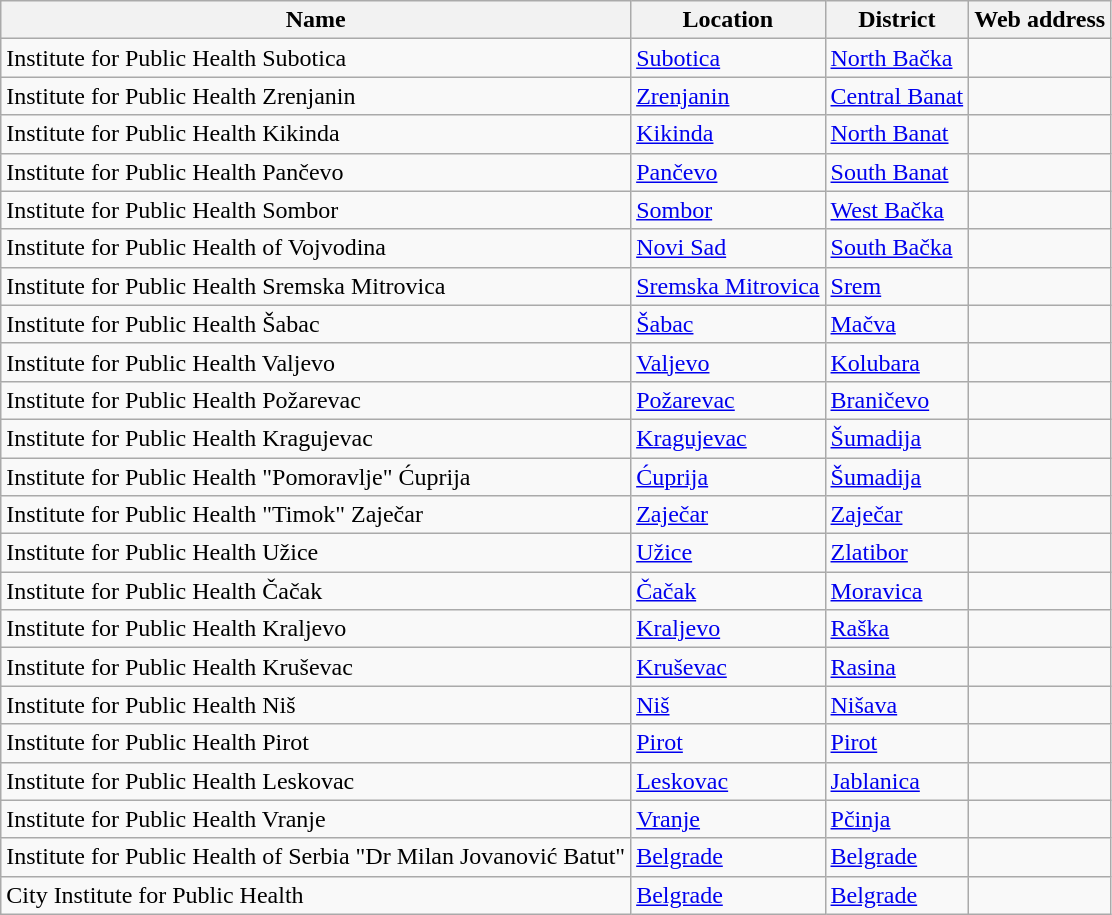<table class="wikitable sortable">
<tr>
<th>Name</th>
<th>Location</th>
<th>District</th>
<th>Web address</th>
</tr>
<tr>
<td>Institute for Public Health Subotica</td>
<td><a href='#'>Subotica</a></td>
<td><a href='#'>North Bačka</a></td>
<td></td>
</tr>
<tr>
<td>Institute for Public Health Zrenjanin</td>
<td><a href='#'>Zrenjanin</a></td>
<td><a href='#'>Central Banat</a></td>
<td></td>
</tr>
<tr>
<td>Institute for Public Health Kikinda</td>
<td><a href='#'>Kikinda</a></td>
<td><a href='#'>North Banat</a></td>
<td></td>
</tr>
<tr>
<td>Institute for Public Health Pančevo</td>
<td><a href='#'>Pančevo</a></td>
<td><a href='#'>South Banat</a></td>
<td></td>
</tr>
<tr>
<td>Institute for Public Health Sombor</td>
<td><a href='#'>Sombor</a></td>
<td><a href='#'>West Bačka</a></td>
<td></td>
</tr>
<tr>
<td>Institute for Public Health of Vojvodina</td>
<td><a href='#'>Novi Sad</a></td>
<td><a href='#'>South Bačka</a></td>
<td></td>
</tr>
<tr>
<td>Institute for Public Health Sremska Mitrovica</td>
<td><a href='#'>Sremska Mitrovica</a></td>
<td><a href='#'>Srem</a></td>
<td></td>
</tr>
<tr>
<td>Institute for Public Health Šabac</td>
<td><a href='#'>Šabac</a></td>
<td><a href='#'>Mačva</a></td>
<td></td>
</tr>
<tr>
<td>Institute for Public Health Valjevo</td>
<td><a href='#'>Valjevo</a></td>
<td><a href='#'>Kolubara</a></td>
<td></td>
</tr>
<tr>
<td>Institute for Public Health Požarevac</td>
<td><a href='#'>Požarevac</a></td>
<td><a href='#'>Braničevo</a></td>
<td></td>
</tr>
<tr>
<td>Institute for Public Health Kragujevac</td>
<td><a href='#'>Kragujevac</a></td>
<td><a href='#'>Šumadija</a></td>
<td></td>
</tr>
<tr>
<td>Institute for Public Health "Pomoravlje" Ćuprija</td>
<td><a href='#'>Ćuprija</a></td>
<td><a href='#'>Šumadija</a></td>
<td></td>
</tr>
<tr>
<td>Institute for Public Health "Timok" Zaječar</td>
<td><a href='#'>Zaječar</a></td>
<td><a href='#'>Zaječar</a></td>
<td></td>
</tr>
<tr>
<td>Institute for Public Health Užice</td>
<td><a href='#'>Užice</a></td>
<td><a href='#'>Zlatibor</a></td>
<td></td>
</tr>
<tr>
<td>Institute for Public Health Čačak</td>
<td><a href='#'>Čačak</a></td>
<td><a href='#'>Moravica</a></td>
<td></td>
</tr>
<tr>
<td>Institute for Public Health Kraljevo</td>
<td><a href='#'>Kraljevo</a></td>
<td><a href='#'>Raška</a></td>
<td></td>
</tr>
<tr>
<td>Institute for Public Health Kruševac</td>
<td><a href='#'>Kruševac</a></td>
<td><a href='#'>Rasina</a></td>
<td></td>
</tr>
<tr>
<td>Institute for Public Health Niš</td>
<td><a href='#'>Niš</a></td>
<td><a href='#'>Nišava</a></td>
<td></td>
</tr>
<tr>
<td>Institute for Public Health Pirot</td>
<td><a href='#'>Pirot</a></td>
<td><a href='#'>Pirot</a></td>
<td></td>
</tr>
<tr>
<td>Institute for Public Health Leskovac</td>
<td><a href='#'>Leskovac</a></td>
<td><a href='#'>Jablanica</a></td>
<td></td>
</tr>
<tr>
<td>Institute for Public Health Vranje</td>
<td><a href='#'>Vranje</a></td>
<td><a href='#'>Pčinja</a></td>
<td></td>
</tr>
<tr>
<td>Institute for Public Health of Serbia "Dr Milan Jovanović Batut"</td>
<td><a href='#'>Belgrade</a></td>
<td><a href='#'>Belgrade</a></td>
<td></td>
</tr>
<tr>
<td>City Institute for Public Health</td>
<td><a href='#'>Belgrade</a></td>
<td><a href='#'>Belgrade</a></td>
<td></td>
</tr>
</table>
